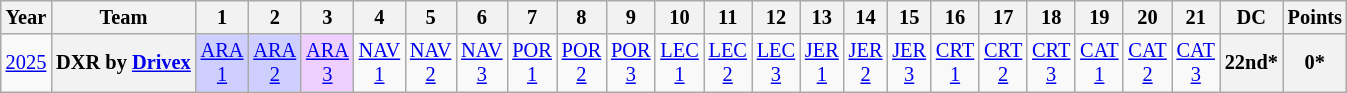<table class="wikitable" style="text-align:center; font-size:85%">
<tr>
<th>Year</th>
<th>Team</th>
<th>1</th>
<th>2</th>
<th>3</th>
<th>4</th>
<th>5</th>
<th>6</th>
<th>7</th>
<th>8</th>
<th>9</th>
<th>10</th>
<th>11</th>
<th>12</th>
<th>13</th>
<th>14</th>
<th>15</th>
<th>16</th>
<th>17</th>
<th>18</th>
<th>19</th>
<th>20</th>
<th>21</th>
<th>DC</th>
<th>Points</th>
</tr>
<tr>
<td><a href='#'>2025</a></td>
<th>DXR by <a href='#'>Drivex</a></th>
<td style="background:#CFCFFF;"><a href='#'>ARA<br>1</a><br></td>
<td style="background:#CFCFFF;"><a href='#'>ARA<br>2</a><br></td>
<td style="background:#EFCFFF;"><a href='#'>ARA<br>3</a><br></td>
<td style="background:#;"><a href='#'>NAV<br>1</a><br></td>
<td style="background:#;"><a href='#'>NAV<br>2</a><br></td>
<td style="background:#;"><a href='#'>NAV<br>3</a><br></td>
<td style="background:#;"><a href='#'>POR<br>1</a><br></td>
<td style="background:#;"><a href='#'>POR<br>2</a><br></td>
<td style="background:#;"><a href='#'>POR<br>3</a><br></td>
<td style="background:#;"><a href='#'>LEC<br>1</a><br></td>
<td style="background:#;"><a href='#'>LEC<br>2</a><br></td>
<td style="background:#;"><a href='#'>LEC<br>3</a><br></td>
<td style="background:#;"><a href='#'>JER<br>1</a><br></td>
<td style="background:#;"><a href='#'>JER<br>2</a><br></td>
<td style="background:#;"><a href='#'>JER<br>3</a><br></td>
<td style="background:#;"><a href='#'>CRT<br>1</a><br></td>
<td style="background:#;"><a href='#'>CRT<br>2</a><br></td>
<td style="background:#;"><a href='#'>CRT<br>3</a><br></td>
<td style="background:#;"><a href='#'>CAT<br>1</a><br></td>
<td style="background:#;"><a href='#'>CAT<br>2</a><br></td>
<td style="background:#;"><a href='#'>CAT<br>3</a><br></td>
<th>22nd*</th>
<th>0*</th>
</tr>
</table>
